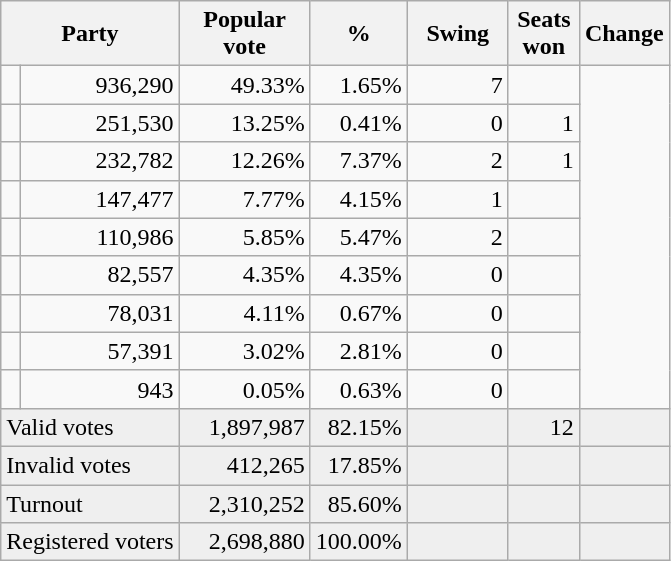<table class=wikitable style="text-align:right">
<tr>
<th colspan=2>Party</th>
<th width=80px>Popular vote</th>
<th width=50px>%</th>
<th width=60px>Swing</th>
<th width=40px>Seats<br>won</th>
<th width=45px>Change</th>
</tr>
<tr>
<td></td>
<td>936,290</td>
<td>49.33%</td>
<td> 1.65%</td>
<td>7</td>
<td></td>
</tr>
<tr>
<td></td>
<td>251,530</td>
<td>13.25%</td>
<td> 0.41%</td>
<td>0</td>
<td> 1</td>
</tr>
<tr>
<td></td>
<td>232,782</td>
<td>12.26%</td>
<td> 7.37%</td>
<td>2</td>
<td> 1</td>
</tr>
<tr>
<td></td>
<td>147,477</td>
<td>7.77%</td>
<td> 4.15%</td>
<td>1</td>
<td></td>
</tr>
<tr>
<td></td>
<td>110,986</td>
<td>5.85%</td>
<td> 5.47%</td>
<td>2</td>
<td></td>
</tr>
<tr>
<td></td>
<td>82,557</td>
<td>4.35%</td>
<td> 4.35%</td>
<td>0</td>
<td></td>
</tr>
<tr>
<td></td>
<td>78,031</td>
<td>4.11%</td>
<td> 0.67%</td>
<td>0</td>
<td></td>
</tr>
<tr>
<td></td>
<td>57,391</td>
<td>3.02%</td>
<td> 2.81%</td>
<td>0</td>
<td></td>
</tr>
<tr>
<td></td>
<td>943</td>
<td>0.05%</td>
<td> 0.63%</td>
<td>0</td>
<td></td>
</tr>
<tr bgcolor=#efefef>
<td align=left colspan=2>Valid votes</td>
<td>1,897,987</td>
<td>82.15%</td>
<td></td>
<td>12</td>
<td></td>
</tr>
<tr bgcolor=#efefef>
<td align=left colspan=2>Invalid votes</td>
<td>412,265</td>
<td>17.85%</td>
<td></td>
<td></td>
<td></td>
</tr>
<tr bgcolor=#efefef>
<td align=left colspan=2>Turnout</td>
<td>2,310,252</td>
<td>85.60%</td>
<td></td>
<td></td>
<td></td>
</tr>
<tr bgcolor=#efefef>
<td align=left colspan=2>Registered voters</td>
<td>2,698,880</td>
<td>100.00%</td>
<td></td>
<td></td>
<td></td>
</tr>
</table>
